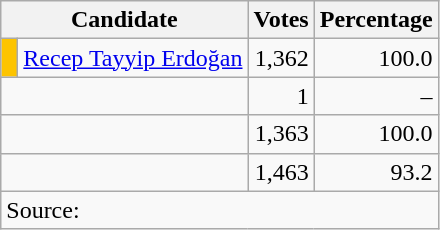<table class=wikitable style=text-align:right>
<tr>
<th scope="col", colspan="2">Candidate</th>
<th>Votes</th>
<th>Percentage</th>
</tr>
<tr>
<td style="background:#fdc400; width:4px; text-align:center;"></td>
<td align=left><a href='#'>Recep Tayyip Erdoğan</a></td>
<td>1,362</td>
<td>100.0</td>
</tr>
<tr>
<td scope="col", colspan="2"></td>
<td>1</td>
<td>–</td>
</tr>
<tr>
<td scope="col", colspan="2"></td>
<td>1,363</td>
<td>100.0</td>
</tr>
<tr>
<td scope="col", colspan="2"></td>
<td>1,463</td>
<td>93.2</td>
</tr>
<tr>
<td align=left colspan=4>Source: </td>
</tr>
</table>
